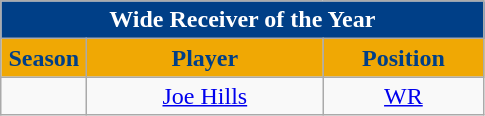<table class="wikitable sortable" style="text-align:center">
<tr>
<td colspan="3" style="background:#003F87; color:#FFFFFF;"><strong>Wide Receiver of the Year</strong></td>
</tr>
<tr>
<th style="width:50px; background:#F0A804; color:#003F87;">Season</th>
<th style="width:150px; background:#F0A804; color:#003F87;">Player</th>
<th style="width:100px; background:#F0A804; color:#003F87;">Position</th>
</tr>
<tr>
<td></td>
<td><a href='#'>Joe Hills</a></td>
<td><a href='#'>WR</a></td>
</tr>
</table>
